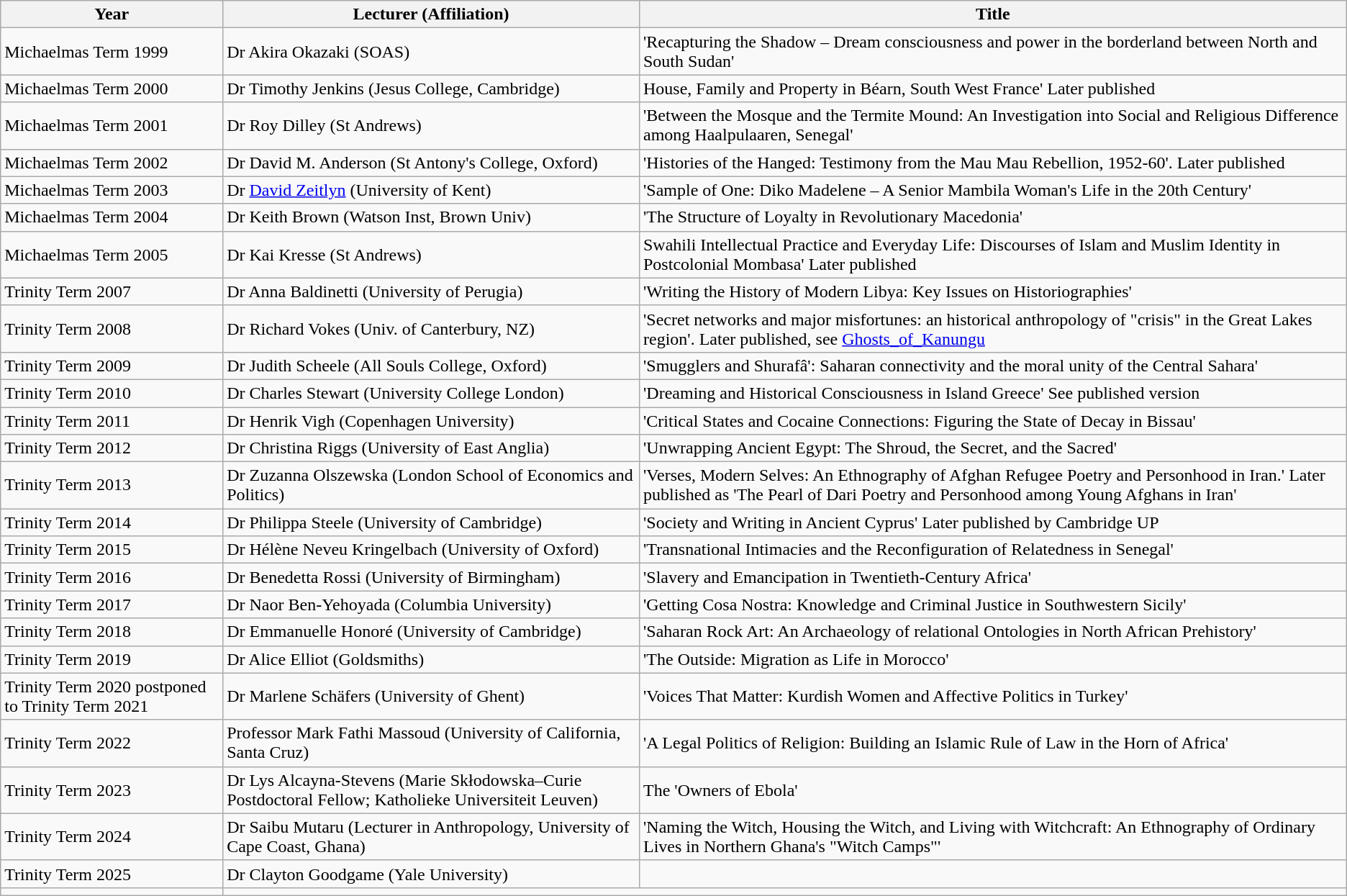<table class="wikitable">
<tr>
<th>Year</th>
<th>Lecturer (Affiliation)</th>
<th>Title</th>
</tr>
<tr>
<td>Michaelmas Term 1999</td>
<td>Dr Akira Okazaki (SOAS)</td>
<td>'Recapturing the Shadow – Dream consciousness and power in the borderland between North and South Sudan'</td>
</tr>
<tr>
<td>Michaelmas Term 2000</td>
<td>Dr Timothy Jenkins (Jesus College, Cambridge)</td>
<td>House, Family and Property in Béarn, South West France' Later published</td>
</tr>
<tr>
<td>Michaelmas Term 2001</td>
<td>Dr Roy Dilley (St Andrews)</td>
<td>'Between the Mosque and the Termite Mound: An Investigation into Social and Religious Difference among Haalpulaaren, Senegal'</td>
</tr>
<tr>
<td>Michaelmas Term 2002</td>
<td>Dr David M. Anderson (St Antony's College, Oxford)</td>
<td>'Histories of the Hanged: Testimony from the Mau Mau Rebellion, 1952-60'. Later published</td>
</tr>
<tr>
<td>Michaelmas Term 2003</td>
<td>Dr <a href='#'>David Zeitlyn</a> (University of Kent)</td>
<td>'Sample of One: Diko Madelene – A Senior Mambila Woman's Life in the 20th Century'</td>
</tr>
<tr>
<td>Michaelmas Term 2004</td>
<td>Dr Keith Brown (Watson Inst, Brown Univ)</td>
<td>'The Structure of Loyalty in Revolutionary Macedonia'</td>
</tr>
<tr>
<td>Michaelmas Term 2005</td>
<td>Dr Kai Kresse (St Andrews)</td>
<td>Swahili Intellectual Practice and Everyday Life: Discourses of Islam and Muslim Identity in Postcolonial Mombasa' Later published<br></td>
</tr>
<tr>
<td>Trinity Term 2007</td>
<td>Dr Anna Baldinetti (University of Perugia)</td>
<td>'Writing the History of Modern Libya: Key Issues on Historiographies'</td>
</tr>
<tr>
<td>Trinity Term 2008</td>
<td>Dr Richard Vokes (Univ. of Canterbury, NZ)</td>
<td>'Secret networks and major misfortunes: an historical anthropology of "crisis" in the Great Lakes region'. Later published, see <a href='#'>Ghosts_of_Kanungu</a></td>
</tr>
<tr>
<td>Trinity Term 2009</td>
<td>Dr Judith Scheele (All Souls College, Oxford)</td>
<td>'Smugglers and Shurafâ': Saharan connectivity and the moral unity of the Central Sahara'</td>
</tr>
<tr>
<td>Trinity Term 2010</td>
<td>Dr Charles Stewart (University College London)</td>
<td>'Dreaming and Historical Consciousness in Island Greece' See published version</td>
</tr>
<tr>
<td>Trinity Term 2011</td>
<td>Dr Henrik Vigh (Copenhagen University)</td>
<td>'Critical States and Cocaine Connections: Figuring the State of Decay in Bissau'</td>
</tr>
<tr>
<td>Trinity Term 2012</td>
<td>Dr Christina Riggs (University of East Anglia)</td>
<td>'Unwrapping Ancient Egypt: The Shroud, the Secret, and the Sacred'</td>
</tr>
<tr>
<td>Trinity Term 2013</td>
<td>Dr Zuzanna Olszewska (London School of Economics and Politics)</td>
<td>'Verses, Modern Selves: An Ethnography of Afghan Refugee Poetry and Personhood in Iran.' Later published as 'The Pearl of Dari Poetry and Personhood among Young Afghans in Iran'</td>
</tr>
<tr>
<td>Trinity Term 2014</td>
<td>Dr Philippa Steele (University of Cambridge)</td>
<td>'Society and Writing in Ancient Cyprus' Later published by Cambridge UP</td>
</tr>
<tr>
<td>Trinity Term 2015</td>
<td>Dr Hélène Neveu Kringelbach (University of Oxford)</td>
<td>'Transnational Intimacies and the Reconfiguration of Relatedness in Senegal'</td>
</tr>
<tr>
<td>Trinity Term 2016</td>
<td>Dr Benedetta Rossi (University of Birmingham)</td>
<td>'Slavery and Emancipation in Twentieth-Century Africa'</td>
</tr>
<tr>
<td>Trinity Term 2017</td>
<td>Dr Naor Ben-Yehoyada (Columbia University)</td>
<td>'Getting Cosa Nostra: Knowledge and Criminal Justice in Southwestern Sicily'</td>
</tr>
<tr>
<td>Trinity Term 2018</td>
<td>Dr Emmanuelle Honoré (University of Cambridge)</td>
<td>'Saharan Rock Art: An Archaeology of relational Ontologies in North African Prehistory'</td>
</tr>
<tr>
<td>Trinity Term 2019</td>
<td>Dr Alice Elliot (Goldsmiths)</td>
<td>'The Outside: Migration as Life in Morocco'</td>
</tr>
<tr>
<td>Trinity Term 2020 postponed to Trinity Term 2021</td>
<td>Dr Marlene Schäfers (University of Ghent)</td>
<td>'Voices That Matter: Kurdish Women and Affective Politics in Turkey'</td>
</tr>
<tr>
<td>Trinity Term 2022</td>
<td>Professor Mark Fathi Massoud (University of California, Santa Cruz)</td>
<td>'A Legal Politics of Religion: Building an Islamic Rule of Law in the Horn of Africa'</td>
</tr>
<tr>
<td>Trinity Term 2023</td>
<td>Dr Lys Alcayna-Stevens (Marie Skłodowska–Curie Postdoctoral Fellow; Katholieke Universiteit Leuven)</td>
<td>The 'Owners of Ebola'</td>
</tr>
<tr>
<td>Trinity Term 2024</td>
<td>Dr Saibu Mutaru (Lecturer in Anthropology, University of Cape Coast, Ghana)</td>
<td>'Naming the Witch, Housing the Witch, and Living with Witchcraft: An Ethnography of Ordinary Lives in Northern Ghana's "Witch Camps"'</td>
</tr>
<tr>
<td>Trinity Term 2025</td>
<td>Dr Clayton Goodgame (Yale University)</td>
<td></td>
</tr>
<tr>
<td></td>
</tr>
</table>
